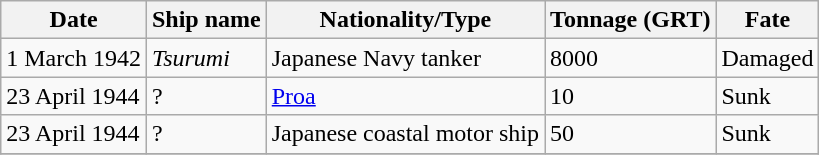<table class="wikitable">
<tr>
<th>Date</th>
<th>Ship name</th>
<th>Nationality/Type</th>
<th>Tonnage (GRT)</th>
<th>Fate</th>
</tr>
<tr>
<td>1 March 1942</td>
<td><em>Tsurumi</em></td>
<td>Japanese Navy tanker</td>
<td>8000</td>
<td>Damaged</td>
</tr>
<tr>
<td>23 April 1944</td>
<td>?</td>
<td><a href='#'>Proa</a></td>
<td>10</td>
<td>Sunk</td>
</tr>
<tr>
<td>23 April 1944</td>
<td>?</td>
<td>Japanese coastal motor ship</td>
<td>50</td>
<td>Sunk</td>
</tr>
<tr>
</tr>
</table>
